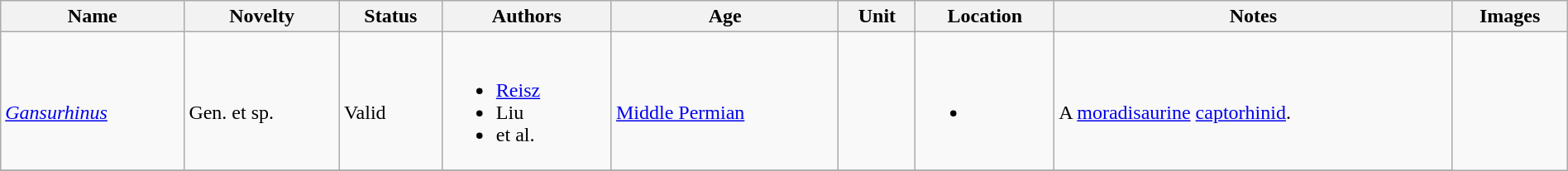<table class="wikitable sortable" align="center" width="100%">
<tr>
<th>Name</th>
<th>Novelty</th>
<th>Status</th>
<th>Authors</th>
<th>Age</th>
<th>Unit</th>
<th>Location</th>
<th>Notes</th>
<th>Images</th>
</tr>
<tr>
<td><br><em><a href='#'>Gansurhinus</a></em></td>
<td><br>Gen. et sp.</td>
<td><br>Valid</td>
<td><br><ul><li><a href='#'>Reisz</a></li><li>Liu</li><li>et al.</li></ul></td>
<td><br><a href='#'>Middle Permian</a></td>
<td></td>
<td><br><ul><li></li></ul></td>
<td><br>A <a href='#'>moradisaurine</a> <a href='#'>captorhinid</a>.</td>
<td rowspan="99"></td>
</tr>
<tr>
</tr>
</table>
